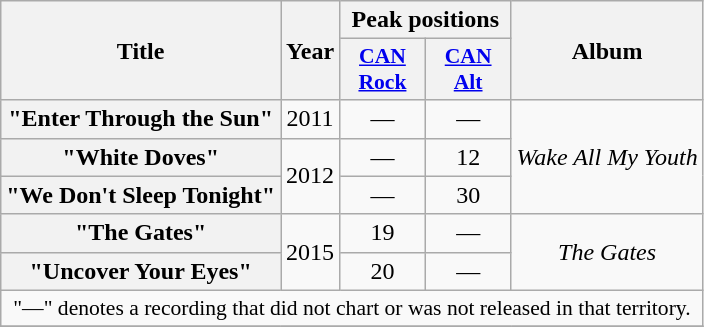<table class="wikitable plainrowheaders" style="text-align: center;">
<tr>
<th scope="col" rowspan="2">Title</th>
<th scope="col" rowspan="2">Year</th>
<th scope="col" colspan="2">Peak positions</th>
<th scope="col" rowspan="2">Album</th>
</tr>
<tr>
<th scope="col" style="width:3.5em; font-size:90%;"><a href='#'>CAN<br>Rock</a><br></th>
<th scope="col" style="width:3.5em; font-size:90%;"><a href='#'>CAN<br>Alt</a><br></th>
</tr>
<tr>
<th scope="row">"Enter Through the Sun"</th>
<td>2011</td>
<td>—</td>
<td>—</td>
<td rowspan="3"><em>Wake All My Youth</em></td>
</tr>
<tr>
<th scope="row">"White Doves"</th>
<td rowspan="2">2012</td>
<td>—</td>
<td>12</td>
</tr>
<tr>
<th scope="row">"We Don't Sleep Tonight"</th>
<td>—</td>
<td>30</td>
</tr>
<tr>
<th scope="row">"The Gates"</th>
<td rowspan="2">2015</td>
<td>19</td>
<td>—</td>
<td rowspan="2"><em>The Gates</em></td>
</tr>
<tr>
<th scope="row">"Uncover Your Eyes"</th>
<td>20</td>
<td>—</td>
</tr>
<tr>
<td colspan="5" style="font-size:90%">"—" denotes a recording that did not chart or was not released in that territory.</td>
</tr>
<tr>
</tr>
</table>
